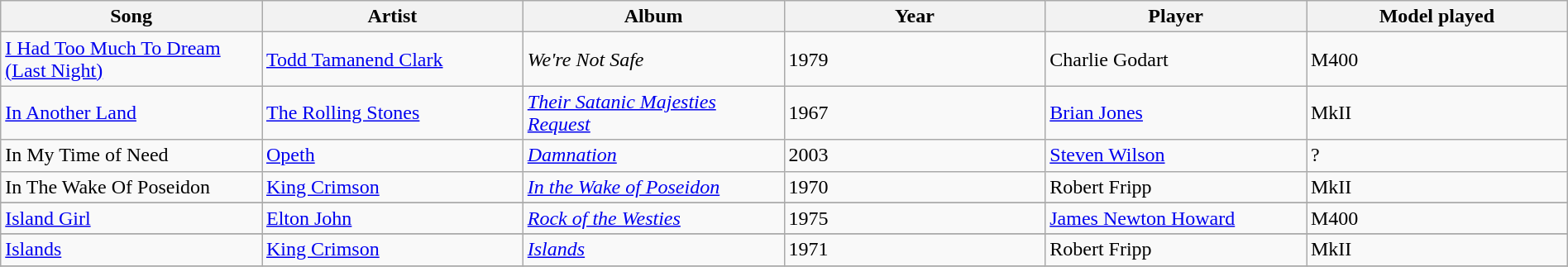<table class="wikitable" style="width:100%">
<tr>
<th style="width:100px;">Song</th>
<th style="width:100px;">Artist</th>
<th style="width:100px;">Album</th>
<th style="width:100px;">Year</th>
<th style="width:100px;">Player</th>
<th style="width:100px;">Model played</th>
</tr>
<tr>
<td><a href='#'>I Had Too Much To Dream (Last Night)</a></td>
<td><a href='#'>Todd Tamanend Clark</a></td>
<td><em>We're Not Safe</em></td>
<td>1979</td>
<td>Charlie Godart</td>
<td>M400</td>
</tr>
<tr>
<td><a href='#'>In Another Land</a></td>
<td><a href='#'>The Rolling Stones</a></td>
<td><em><a href='#'>Their Satanic Majesties Request</a></em></td>
<td>1967</td>
<td><a href='#'>Brian Jones</a></td>
<td>MkII</td>
</tr>
<tr>
<td>In My Time of Need</td>
<td><a href='#'>Opeth</a></td>
<td><em><a href='#'>Damnation</a></em></td>
<td>2003</td>
<td><a href='#'>Steven Wilson</a></td>
<td>?</td>
</tr>
<tr>
<td>In The Wake Of Poseidon</td>
<td><a href='#'>King Crimson</a></td>
<td><em><a href='#'>In the Wake of Poseidon</a></em></td>
<td>1970</td>
<td>Robert Fripp</td>
<td>MkII</td>
</tr>
<tr>
</tr>
<tr>
<td><a href='#'>Island Girl</a></td>
<td><a href='#'>Elton John</a></td>
<td><em><a href='#'>Rock of the Westies</a></em></td>
<td>1975</td>
<td><a href='#'>James Newton Howard</a></td>
<td>M400</td>
</tr>
<tr>
</tr>
<tr>
<td><a href='#'> Islands</a></td>
<td><a href='#'>King Crimson</a></td>
<td><em><a href='#'> Islands</a></em></td>
<td>1971</td>
<td>Robert Fripp</td>
<td>MkII</td>
</tr>
<tr>
</tr>
</table>
